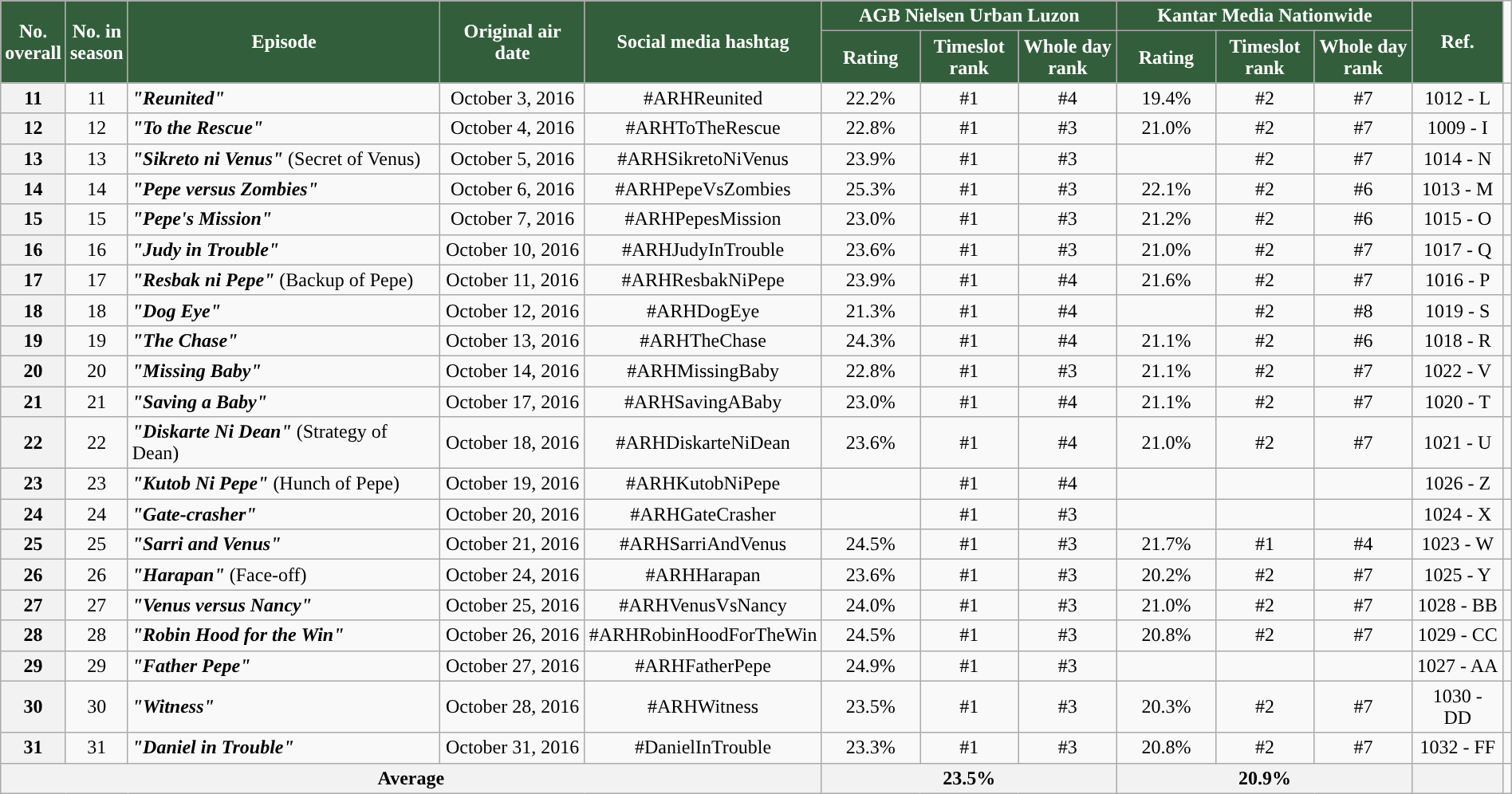<table class="wikitable" style="text-align:center; font-size:100%; line-height:18px;"  width="100%">
<tr>
<th style="background-color:#335E3B; color:#ffffff;" rowspan="2">No.<br>overall</th>
<th style="background-color:#335E3B; color:#ffffff;" rowspan="2">No. in<br>season</th>
<th style="background-color:#335E3B; color:#ffffff;" rowspan="2">Episode</th>
<th style="background:#335E3B; color:white" rowspan="2">Original air date</th>
<th style="background:#335E3B; color:white" rowspan="2">Social media hashtag</th>
<th style="background-color:#335E3B; color:#ffffff;" colspan="3">AGB Nielsen Urban Luzon</th>
<th style="background-color:#335E3B; color:#ffffff;" colspan="3">Kantar Media Nationwide</th>
<th style="background-color:#335E3B; color:#ffffff;" rowspan="2">Ref.</th>
</tr>
<tr>
<th style="background-color:#335E3B; width:75px; color:#ffffff;">Rating</th>
<th style="background-color:#335E3B; width:75px; color:#ffffff;">Timeslot<br>rank</th>
<th style="background-color:#335E3B; width:75px; color:#ffffff;">Whole day<br>rank</th>
<th style="background-color:#335E3B; width:75px; color:#ffffff;">Rating</th>
<th style="background-color:#335E3B; width:75px; color:#ffffff;">Timeslot<br>rank</th>
<th style="background-color:#335E3B; width:75px; color:#ffffff;">Whole day<br>rank</th>
</tr>
<tr>
<th>11</th>
<td>11</td>
<td style="text-align: left;"><strong><em>"Reunited"</em></strong></td>
<td>October 3, 2016</td>
<td>#ARHReunited</td>
<td>22.2%</td>
<td>#1</td>
<td>#4</td>
<td>19.4%</td>
<td>#2</td>
<td>#7</td>
<td>1012 - L</td>
<td></td>
</tr>
<tr>
<th>12</th>
<td>12</td>
<td style="text-align: left;"><strong><em>"To the Rescue"</em></strong></td>
<td>October 4, 2016</td>
<td>#ARHToTheRescue</td>
<td>22.8%</td>
<td>#1</td>
<td>#3</td>
<td>21.0%</td>
<td>#2</td>
<td>#7</td>
<td>1009 - I</td>
<td></td>
</tr>
<tr>
<th>13</th>
<td>13</td>
<td style="text-align: left;"><strong><em>"Sikreto ni Venus"</em></strong> (Secret of Venus)</td>
<td>October 5, 2016</td>
<td>#ARHSikretoNiVenus</td>
<td>23.9%</td>
<td>#1</td>
<td>#3</td>
<td></td>
<td>#2</td>
<td>#7</td>
<td>1014 - N</td>
<td></td>
</tr>
<tr>
<th>14</th>
<td>14</td>
<td style="text-align: left;"><strong><em>"Pepe versus Zombies"</em></strong></td>
<td>October 6, 2016</td>
<td>#ARHPepeVsZombies</td>
<td>25.3%</td>
<td>#1</td>
<td>#3</td>
<td>22.1%</td>
<td>#2</td>
<td>#6</td>
<td>1013 - M</td>
<td></td>
</tr>
<tr>
<th>15</th>
<td>15</td>
<td style="text-align: left;"><strong><em>"Pepe's Mission"</em></strong></td>
<td>October 7, 2016</td>
<td>#ARHPepesMission</td>
<td>23.0%</td>
<td>#1</td>
<td>#3</td>
<td>21.2%</td>
<td>#2</td>
<td>#6</td>
<td>1015 - O</td>
<td></td>
</tr>
<tr>
<th>16</th>
<td>16</td>
<td style="text-align: left;"><strong><em>"Judy in Trouble"</em></strong></td>
<td>October 10, 2016</td>
<td>#ARHJudyInTrouble</td>
<td>23.6%</td>
<td>#1</td>
<td>#3</td>
<td>21.0%</td>
<td>#2</td>
<td>#7</td>
<td>1017 - Q</td>
<td></td>
</tr>
<tr>
<th>17</th>
<td>17</td>
<td style="text-align: left;"><strong><em>"Resbak ni Pepe"</em></strong> (Backup of Pepe)</td>
<td>October 11, 2016</td>
<td>#ARHResbakNiPepe</td>
<td>23.9%</td>
<td>#1</td>
<td>#4</td>
<td>21.6%</td>
<td>#2</td>
<td>#7</td>
<td>1016 - P</td>
<td></td>
</tr>
<tr>
<th>18</th>
<td>18</td>
<td style="text-align: left;"><strong><em>"Dog Eye"</em></strong></td>
<td>October 12, 2016</td>
<td>#ARHDogEye</td>
<td>21.3%</td>
<td>#1</td>
<td>#4</td>
<td></td>
<td>#2</td>
<td>#8</td>
<td>1019 - S</td>
<td></td>
</tr>
<tr>
<th>19</th>
<td>19</td>
<td style="text-align: left;"><strong><em>"The Chase"</em></strong></td>
<td>October 13, 2016</td>
<td>#ARHTheChase</td>
<td>24.3%</td>
<td>#1</td>
<td>#4</td>
<td>21.1%</td>
<td>#2</td>
<td>#6</td>
<td>1018 - R</td>
<td></td>
</tr>
<tr>
<th>20</th>
<td>20</td>
<td style="text-align: left;"><strong><em>"Missing Baby"</em></strong></td>
<td>October 14, 2016</td>
<td>#ARHMissingBaby</td>
<td>22.8%</td>
<td>#1</td>
<td>#3</td>
<td>21.1%</td>
<td>#2</td>
<td>#7</td>
<td>1022 - V</td>
<td></td>
</tr>
<tr>
<th>21</th>
<td>21</td>
<td style="text-align: left;"><strong><em>"Saving a Baby"</em></strong></td>
<td>October 17, 2016</td>
<td>#ARHSavingABaby</td>
<td>23.0%</td>
<td>#1</td>
<td>#4</td>
<td>21.1%</td>
<td>#2</td>
<td>#7</td>
<td>1020 - T</td>
<td></td>
</tr>
<tr>
<th>22</th>
<td>22</td>
<td style="text-align: left;"><strong><em>"Diskarte Ni Dean"</em></strong> (Strategy of Dean)</td>
<td>October 18, 2016</td>
<td>#ARHDiskarteNiDean</td>
<td>23.6%</td>
<td>#1</td>
<td>#4</td>
<td>21.0%</td>
<td>#2</td>
<td>#7</td>
<td>1021 - U</td>
<td></td>
</tr>
<tr>
<th>23</th>
<td>23</td>
<td style="text-align: left;"><strong><em>"Kutob Ni Pepe"</em></strong> (Hunch of Pepe)</td>
<td>October 19, 2016</td>
<td>#ARHKutobNiPepe</td>
<td></td>
<td>#1</td>
<td>#4</td>
<td></td>
<td></td>
<td></td>
<td>1026 - Z</td>
<td></td>
</tr>
<tr>
<th>24</th>
<td>24</td>
<td style="text-align: left;"><strong><em>"Gate-crasher"</em></strong></td>
<td>October 20, 2016</td>
<td>#ARHGateCrasher</td>
<td></td>
<td>#1</td>
<td>#3</td>
<td></td>
<td></td>
<td></td>
<td>1024 - X</td>
<td></td>
</tr>
<tr>
<th>25</th>
<td>25</td>
<td style="text-align: left;"><strong><em>"Sarri and Venus"</em></strong></td>
<td>October 21, 2016</td>
<td>#ARHSarriAndVenus</td>
<td>24.5%</td>
<td>#1</td>
<td>#3</td>
<td>21.7%</td>
<td>#1</td>
<td>#4</td>
<td>1023 - W</td>
<td></td>
</tr>
<tr>
<th>26</th>
<td>26</td>
<td style="text-align: left;"><strong><em>"Harapan"</em></strong> (Face-off)</td>
<td>October 24, 2016</td>
<td>#ARHHarapan</td>
<td>23.6%</td>
<td>#1</td>
<td>#3</td>
<td>20.2%</td>
<td>#2</td>
<td>#7</td>
<td>1025 - Y</td>
<td></td>
</tr>
<tr>
<th>27</th>
<td>27</td>
<td style="text-align: left;"><strong><em>"Venus versus Nancy"</em></strong></td>
<td>October 25, 2016</td>
<td>#ARHVenusVsNancy</td>
<td>24.0%</td>
<td>#1</td>
<td>#3</td>
<td>21.0%</td>
<td>#2</td>
<td>#7</td>
<td>1028 - BB</td>
<td></td>
</tr>
<tr>
<th>28</th>
<td>28</td>
<td style="text-align: left;"><strong><em>"Robin Hood for the Win"</em></strong></td>
<td>October 26, 2016</td>
<td>#ARHRobinHoodForTheWin</td>
<td>24.5%</td>
<td>#1</td>
<td>#3</td>
<td>20.8%</td>
<td>#2</td>
<td>#7</td>
<td>1029 - CC</td>
<td></td>
</tr>
<tr>
<th>29</th>
<td>29</td>
<td style="text-align: left;"><strong><em>"Father Pepe"</em></strong></td>
<td>October 27, 2016</td>
<td>#ARHFatherPepe</td>
<td>24.9%</td>
<td>#1</td>
<td>#3</td>
<td></td>
<td></td>
<td></td>
<td>1027 - AA</td>
<td></td>
</tr>
<tr>
<th>30</th>
<td>30</td>
<td style="text-align: left;"><strong><em>"Witness"</em></strong></td>
<td>October 28, 2016</td>
<td>#ARHWitness</td>
<td>23.5%</td>
<td>#1</td>
<td>#3</td>
<td>20.3%</td>
<td>#2</td>
<td>#7</td>
<td>1030 - DD</td>
<td></td>
</tr>
<tr>
<th>31</th>
<td>31</td>
<td style="text-align: left;"><strong><em>"Daniel in Trouble"</em></strong></td>
<td>October 31, 2016</td>
<td>#DanielInTrouble</td>
<td>23.3%</td>
<td>#1</td>
<td>#3</td>
<td>20.8%</td>
<td>#2</td>
<td>#7</td>
<td>1032 - FF</td>
<td></td>
</tr>
<tr>
<th colspan="5">Average</th>
<th colspan="3">23.5%</th>
<th colspan="3">20.9%</th>
<th></th>
</tr>
</table>
